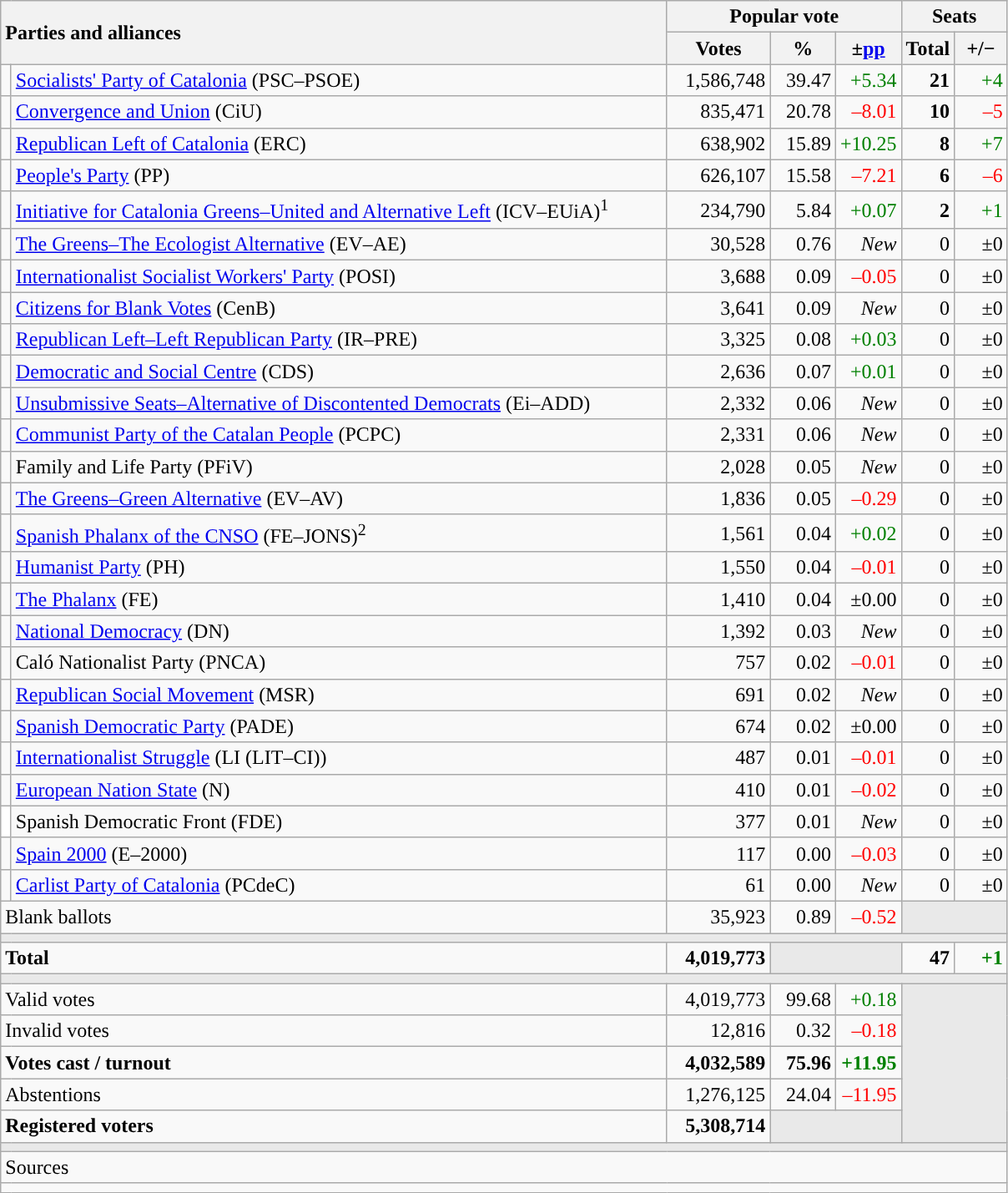<table class="wikitable" style="text-align:right;">
<tr>
<th style="text-align:left;" rowspan="2" colspan="2" width="525">Parties and alliances</th>
<th colspan="3">Popular vote</th>
<th colspan="2">Seats</th>
</tr>
<tr>
<th width="75">Votes</th>
<th width="45">%</th>
<th width="45">±<a href='#'>pp</a></th>
<th width="35">Total</th>
<th width="35">+/−</th>
</tr>
<tr>
<td width="1" style="color:inherit;background:"></td>
<td align="left"><a href='#'>Socialists' Party of Catalonia</a> (PSC–PSOE)</td>
<td>1,586,748</td>
<td>39.47</td>
<td style="color:green;">+5.34</td>
<td><strong>21</strong></td>
<td style="color:green;">+4</td>
</tr>
<tr>
<td style="color:inherit;background:"></td>
<td align="left"><a href='#'>Convergence and Union</a> (CiU)</td>
<td>835,471</td>
<td>20.78</td>
<td style="color:red;">–8.01</td>
<td><strong>10</strong></td>
<td style="color:red;">–5</td>
</tr>
<tr>
<td style="color:inherit;background:"></td>
<td align="left"><a href='#'>Republican Left of Catalonia</a> (ERC)</td>
<td>638,902</td>
<td>15.89</td>
<td style="color:green;">+10.25</td>
<td><strong>8</strong></td>
<td style="color:green;">+7</td>
</tr>
<tr>
<td style="color:inherit;background:"></td>
<td align="left"><a href='#'>People's Party</a> (PP)</td>
<td>626,107</td>
<td>15.58</td>
<td style="color:red;">–7.21</td>
<td><strong>6</strong></td>
<td style="color:red;">–6</td>
</tr>
<tr>
<td style="color:inherit;background:"></td>
<td align="left"><a href='#'>Initiative for Catalonia Greens–United and Alternative Left</a> (ICV–EUiA)<sup>1</sup></td>
<td>234,790</td>
<td>5.84</td>
<td style="color:green;">+0.07</td>
<td><strong>2</strong></td>
<td style="color:green;">+1</td>
</tr>
<tr>
<td style="color:inherit;background:"></td>
<td align="left"><a href='#'>The Greens–The Ecologist Alternative</a> (EV–AE)</td>
<td>30,528</td>
<td>0.76</td>
<td><em>New</em></td>
<td>0</td>
<td>±0</td>
</tr>
<tr>
<td style="color:inherit;background:"></td>
<td align="left"><a href='#'>Internationalist Socialist Workers' Party</a> (POSI)</td>
<td>3,688</td>
<td>0.09</td>
<td style="color:red;">–0.05</td>
<td>0</td>
<td>±0</td>
</tr>
<tr>
<td style="color:inherit;background:"></td>
<td align="left"><a href='#'>Citizens for Blank Votes</a> (CenB)</td>
<td>3,641</td>
<td>0.09</td>
<td><em>New</em></td>
<td>0</td>
<td>±0</td>
</tr>
<tr>
<td style="color:inherit;background:"></td>
<td align="left"><a href='#'>Republican Left–Left Republican Party</a> (IR–PRE)</td>
<td>3,325</td>
<td>0.08</td>
<td style="color:green;">+0.03</td>
<td>0</td>
<td>±0</td>
</tr>
<tr>
<td style="color:inherit;background:"></td>
<td align="left"><a href='#'>Democratic and Social Centre</a> (CDS)</td>
<td>2,636</td>
<td>0.07</td>
<td style="color:green;">+0.01</td>
<td>0</td>
<td>±0</td>
</tr>
<tr>
<td style="color:inherit;background:"></td>
<td align="left"><a href='#'>Unsubmissive Seats–Alternative of Discontented Democrats</a> (Ei–ADD)</td>
<td>2,332</td>
<td>0.06</td>
<td><em>New</em></td>
<td>0</td>
<td>±0</td>
</tr>
<tr>
<td style="color:inherit;background:"></td>
<td align="left"><a href='#'>Communist Party of the Catalan People</a> (PCPC)</td>
<td>2,331</td>
<td>0.06</td>
<td><em>New</em></td>
<td>0</td>
<td>±0</td>
</tr>
<tr>
<td style="color:inherit;background:"></td>
<td align="left">Family and Life Party (PFiV)</td>
<td>2,028</td>
<td>0.05</td>
<td><em>New</em></td>
<td>0</td>
<td>±0</td>
</tr>
<tr>
<td style="color:inherit;background:"></td>
<td align="left"><a href='#'>The Greens–Green Alternative</a> (EV–AV)</td>
<td>1,836</td>
<td>0.05</td>
<td style="color:red;">–0.29</td>
<td>0</td>
<td>±0</td>
</tr>
<tr>
<td style="color:inherit;background:"></td>
<td align="left"><a href='#'>Spanish Phalanx of the CNSO</a> (FE–JONS)<sup>2</sup></td>
<td>1,561</td>
<td>0.04</td>
<td style="color:green;">+0.02</td>
<td>0</td>
<td>±0</td>
</tr>
<tr>
<td style="color:inherit;background:"></td>
<td align="left"><a href='#'>Humanist Party</a> (PH)</td>
<td>1,550</td>
<td>0.04</td>
<td style="color:red;">–0.01</td>
<td>0</td>
<td>±0</td>
</tr>
<tr>
<td style="color:inherit;background:"></td>
<td align="left"><a href='#'>The Phalanx</a> (FE)</td>
<td>1,410</td>
<td>0.04</td>
<td>±0.00</td>
<td>0</td>
<td>±0</td>
</tr>
<tr>
<td style="color:inherit;background:"></td>
<td align="left"><a href='#'>National Democracy</a> (DN)</td>
<td>1,392</td>
<td>0.03</td>
<td><em>New</em></td>
<td>0</td>
<td>±0</td>
</tr>
<tr>
<td style="color:inherit;background:"></td>
<td align="left">Caló Nationalist Party (PNCA)</td>
<td>757</td>
<td>0.02</td>
<td style="color:red;">–0.01</td>
<td>0</td>
<td>±0</td>
</tr>
<tr>
<td style="color:inherit;background:"></td>
<td align="left"><a href='#'>Republican Social Movement</a> (MSR)</td>
<td>691</td>
<td>0.02</td>
<td><em>New</em></td>
<td>0</td>
<td>±0</td>
</tr>
<tr>
<td style="color:inherit;background:"></td>
<td align="left"><a href='#'>Spanish Democratic Party</a> (PADE)</td>
<td>674</td>
<td>0.02</td>
<td>±0.00</td>
<td>0</td>
<td>±0</td>
</tr>
<tr>
<td style="color:inherit;background:"></td>
<td align="left"><a href='#'>Internationalist Struggle</a> (LI (LIT–CI))</td>
<td>487</td>
<td>0.01</td>
<td style="color:red;">–0.01</td>
<td>0</td>
<td>±0</td>
</tr>
<tr>
<td style="color:inherit;background:"></td>
<td align="left"><a href='#'>European Nation State</a> (N)</td>
<td>410</td>
<td>0.01</td>
<td style="color:red;">–0.02</td>
<td>0</td>
<td>±0</td>
</tr>
<tr>
<td bgcolor="white"></td>
<td align="left">Spanish Democratic Front (FDE)</td>
<td>377</td>
<td>0.01</td>
<td><em>New</em></td>
<td>0</td>
<td>±0</td>
</tr>
<tr>
<td style="color:inherit;background:"></td>
<td align="left"><a href='#'>Spain 2000</a> (E–2000)</td>
<td>117</td>
<td>0.00</td>
<td style="color:red;">–0.03</td>
<td>0</td>
<td>±0</td>
</tr>
<tr>
<td style="color:inherit;background:"></td>
<td align="left"><a href='#'>Carlist Party of Catalonia</a> (PCdeC)</td>
<td>61</td>
<td>0.00</td>
<td><em>New</em></td>
<td>0</td>
<td>±0</td>
</tr>
<tr>
<td align="left" colspan="2">Blank ballots</td>
<td>35,923</td>
<td>0.89</td>
<td style="color:red;">–0.52</td>
<td bgcolor="#E9E9E9" colspan="2"></td>
</tr>
<tr>
<td colspan="7" bgcolor="#E9E9E9"></td>
</tr>
<tr style="font-weight:bold;">
<td align="left" colspan="2">Total</td>
<td>4,019,773</td>
<td bgcolor="#E9E9E9" colspan="2"></td>
<td>47</td>
<td style="color:green;">+1</td>
</tr>
<tr>
<td colspan="7" bgcolor="#E9E9E9"></td>
</tr>
<tr>
<td align="left" colspan="2">Valid votes</td>
<td>4,019,773</td>
<td>99.68</td>
<td style="color:green;">+0.18</td>
<td bgcolor="#E9E9E9" colspan="2" rowspan="5"></td>
</tr>
<tr>
<td align="left" colspan="2">Invalid votes</td>
<td>12,816</td>
<td>0.32</td>
<td style="color:red;">–0.18</td>
</tr>
<tr style="font-weight:bold;">
<td align="left" colspan="2">Votes cast / turnout</td>
<td>4,032,589</td>
<td>75.96</td>
<td style="color:green;">+11.95</td>
</tr>
<tr>
<td align="left" colspan="2">Abstentions</td>
<td>1,276,125</td>
<td>24.04</td>
<td style="color:red;">–11.95</td>
</tr>
<tr style="font-weight:bold;">
<td align="left" colspan="2">Registered voters</td>
<td>5,308,714</td>
<td bgcolor="#E9E9E9" colspan="2"></td>
</tr>
<tr>
<td colspan="7" bgcolor="#E9E9E9"></td>
</tr>
<tr>
<td align="left" colspan="7">Sources</td>
</tr>
<tr>
<td colspan="7" style="text-align:left; max-width:790px;"></td>
</tr>
</table>
